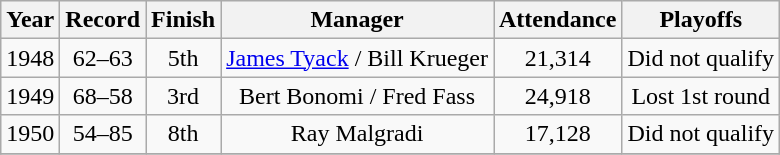<table class="wikitable">
<tr style="background: #F2F2F2;">
<th>Year</th>
<th>Record</th>
<th>Finish</th>
<th>Manager</th>
<th>Attendance</th>
<th>Playoffs</th>
</tr>
<tr align=center>
<td>1948</td>
<td>62–63</td>
<td>5th</td>
<td><a href='#'>James Tyack</a> / Bill Krueger</td>
<td>21,314</td>
<td>Did not qualify</td>
</tr>
<tr align=center>
<td>1949</td>
<td>68–58</td>
<td>3rd</td>
<td>Bert Bonomi / Fred Fass</td>
<td>24,918</td>
<td>Lost 1st round</td>
</tr>
<tr align=center>
<td>1950</td>
<td>54–85</td>
<td>8th</td>
<td>Ray Malgradi</td>
<td>17,128</td>
<td>Did not qualify</td>
</tr>
<tr align=center>
</tr>
</table>
